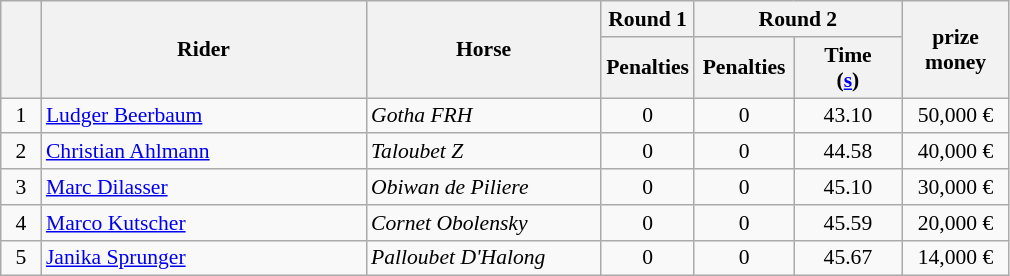<table class="wikitable" style="font-size: 90%">
<tr>
<th rowspan=2 width=20></th>
<th rowspan=2 width=210>Rider</th>
<th rowspan=2 width=150>Horse</th>
<th>Round 1</th>
<th colspan=2>Round 2</th>
<th rowspan=2 width=65>prize<br>money</th>
</tr>
<tr>
<th width=50>Penalties</th>
<th width=60>Penalties</th>
<th width=65>Time<br>(<a href='#'>s</a>)</th>
</tr>
<tr>
<td align=center>1</td>
<td> <a href='#'>Ludger Beerbaum</a></td>
<td><em>Gotha FRH</em></td>
<td align=center>0</td>
<td align=center>0</td>
<td align=center>43.10</td>
<td align=center>50,000 €</td>
</tr>
<tr>
<td align=center>2</td>
<td> <a href='#'>Christian Ahlmann</a></td>
<td><em>Taloubet Z</em></td>
<td align=center>0</td>
<td align=center>0</td>
<td align=center>44.58</td>
<td align=center>40,000 €</td>
</tr>
<tr>
<td align=center>3</td>
<td> <a href='#'>Marc Dilasser</a></td>
<td><em>Obiwan de Piliere</em></td>
<td align=center>0</td>
<td align=center>0</td>
<td align=center>45.10</td>
<td align=center>30,000 €</td>
</tr>
<tr>
<td align=center>4</td>
<td> <a href='#'>Marco Kutscher</a></td>
<td><em>Cornet Obolensky</em></td>
<td align=center>0</td>
<td align=center>0</td>
<td align=center>45.59</td>
<td align=center>20,000 €</td>
</tr>
<tr>
<td align=center>5</td>
<td> <a href='#'>Janika Sprunger</a></td>
<td><em>Palloubet D'Halong</em></td>
<td align=center>0</td>
<td align=center>0</td>
<td align=center>45.67</td>
<td align=center>14,000 €</td>
</tr>
</table>
